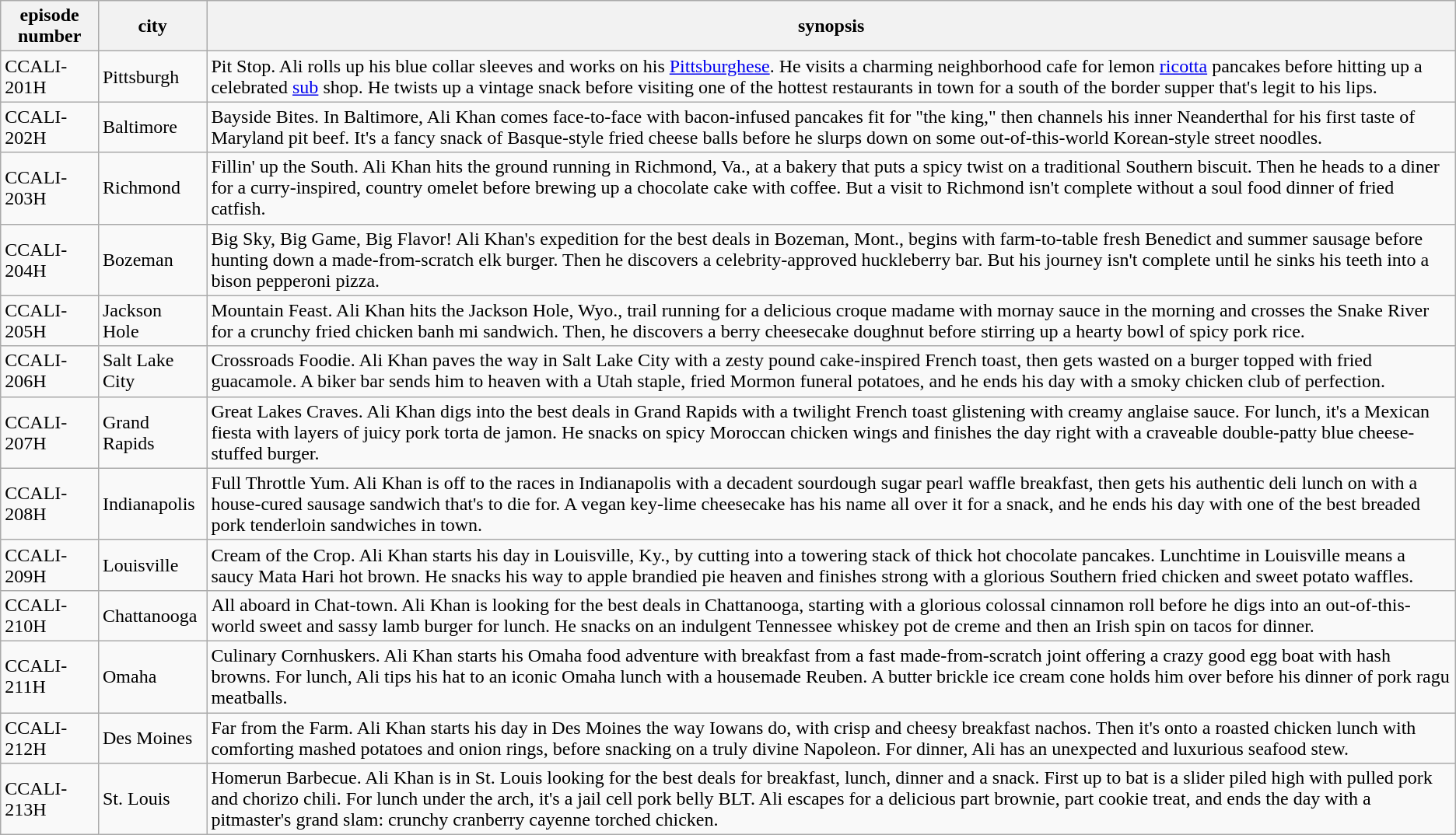<table class="wikitable sortable">
<tr>
<th>episode number</th>
<th>city</th>
<th>synopsis</th>
</tr>
<tr>
<td>CCALI-201H</td>
<td>Pittsburgh</td>
<td>Pit Stop. Ali rolls up his blue collar sleeves and works on his <a href='#'>Pittsburghese</a>. He visits a charming neighborhood cafe for lemon <a href='#'>ricotta</a> pancakes before hitting up a celebrated <a href='#'>sub</a> shop. He twists up a vintage snack before visiting one of the hottest restaurants in town for a south of the border supper that's legit to his lips.</td>
</tr>
<tr>
<td>CCALI-202H</td>
<td>Baltimore</td>
<td>Bayside Bites. In Baltimore, Ali Khan comes face-to-face with bacon-infused pancakes fit for "the king," then channels his inner Neanderthal for his first taste of Maryland pit beef. It's a fancy snack of Basque-style fried cheese balls before he slurps down on some out-of-this-world Korean-style street noodles.</td>
</tr>
<tr>
<td>CCALI-203H</td>
<td>Richmond</td>
<td>Fillin' up the South. Ali Khan hits the ground running in Richmond, Va., at a bakery that puts a spicy twist on a traditional Southern biscuit. Then he heads to a diner for a curry-inspired, country omelet before brewing up a chocolate cake with coffee. But a visit to Richmond isn't complete without a soul food dinner of fried catfish.</td>
</tr>
<tr>
<td>CCALI-204H</td>
<td>Bozeman</td>
<td>Big Sky, Big Game, Big Flavor! Ali Khan's expedition for the best deals in Bozeman, Mont., begins with farm-to-table fresh Benedict and summer sausage before hunting down a made-from-scratch elk burger. Then he discovers a celebrity-approved huckleberry bar. But his journey isn't complete until he sinks his teeth into a bison pepperoni pizza.</td>
</tr>
<tr>
<td>CCALI-205H</td>
<td>Jackson Hole</td>
<td>Mountain Feast. Ali Khan hits the Jackson Hole, Wyo., trail running for a delicious croque madame with mornay sauce in the morning and crosses the Snake River for a crunchy fried chicken banh mi sandwich. Then, he discovers a berry cheesecake doughnut before stirring up a hearty bowl of spicy pork rice.</td>
</tr>
<tr>
<td>CCALI-206H</td>
<td>Salt Lake City</td>
<td>Crossroads Foodie. Ali Khan paves the way in Salt Lake City with a zesty pound cake-inspired French toast, then gets wasted on a burger topped with fried guacamole. A biker bar sends him to heaven with a Utah staple, fried Mormon funeral potatoes, and he ends his day with a smoky chicken club of perfection.</td>
</tr>
<tr>
<td>CCALI-207H</td>
<td>Grand Rapids</td>
<td>Great Lakes Craves. Ali Khan digs into the best deals in Grand Rapids with a twilight French toast glistening with creamy anglaise sauce. For lunch, it's a Mexican fiesta with layers of juicy pork torta de jamon. He snacks on spicy Moroccan chicken wings and finishes the day right with a craveable double-patty blue cheese-stuffed burger.</td>
</tr>
<tr>
<td>CCALI-208H</td>
<td>Indianapolis</td>
<td>Full Throttle Yum. Ali Khan is off to the races in Indianapolis with a decadent sourdough sugar pearl waffle breakfast, then gets his authentic deli lunch on with a house-cured sausage sandwich that's to die for. A vegan key-lime cheesecake has his name all over it for a snack, and he ends his day with one of the best breaded pork tenderloin sandwiches in town.</td>
</tr>
<tr>
<td>CCALI-209H</td>
<td>Louisville</td>
<td>Cream of the Crop. Ali Khan starts his day in Louisville, Ky., by cutting into a towering stack of thick hot chocolate pancakes. Lunchtime in Louisville means a saucy Mata Hari hot brown. He snacks his way to apple brandied pie heaven and finishes strong with a glorious Southern fried chicken and sweet potato waffles.</td>
</tr>
<tr>
<td>CCALI-210H</td>
<td>Chattanooga</td>
<td>All aboard in Chat-town. Ali Khan is looking for the best deals in Chattanooga, starting with a glorious colossal cinnamon roll before he digs into an out-of-this-world sweet and sassy lamb burger for lunch. He snacks on an indulgent Tennessee whiskey pot de creme and then an Irish spin on tacos for dinner.</td>
</tr>
<tr>
<td>CCALI-211H</td>
<td>Omaha</td>
<td>Culinary Cornhuskers. Ali Khan starts his Omaha food adventure with breakfast from a fast made-from-scratch joint offering a crazy good egg boat with hash browns. For lunch, Ali tips his hat to an iconic Omaha lunch with a housemade Reuben. A butter brickle ice cream cone holds him over before his dinner of pork ragu meatballs.</td>
</tr>
<tr>
<td>CCALI-212H</td>
<td>Des Moines</td>
<td>Far from the Farm. Ali Khan starts his day in Des Moines the way Iowans do, with crisp and cheesy breakfast nachos. Then it's onto a roasted chicken lunch with comforting mashed potatoes and onion rings, before snacking on a truly divine Napoleon. For dinner, Ali has an unexpected and luxurious seafood stew.</td>
</tr>
<tr>
<td>CCALI-213H</td>
<td>St. Louis</td>
<td>Homerun Barbecue. Ali Khan is in St. Louis looking for the best deals for breakfast, lunch, dinner and a snack. First up to bat is a slider piled high with pulled pork and chorizo chili. For lunch under the arch, it's a jail cell pork belly BLT. Ali escapes for a delicious part brownie, part cookie treat, and ends the day with a pitmaster's grand slam: crunchy cranberry cayenne torched chicken.</td>
</tr>
</table>
